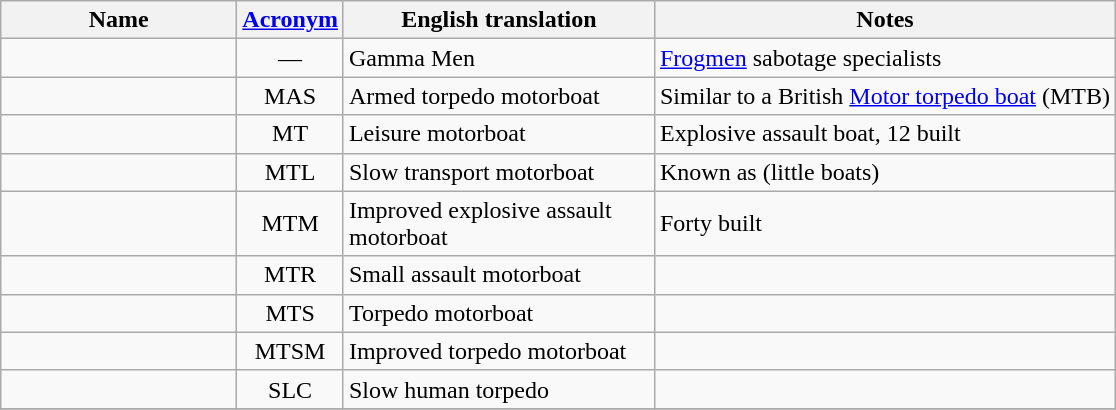<table class="wikitable sortable">
<tr>
<th width="150px" scope="col">Name</th>
<th width="30px" scope="col"><a href='#'>Acronym</a></th>
<th width="200px" scope="col">English translation</th>
<th>Notes</th>
</tr>
<tr>
<td align="left"></td>
<td align="center">—</td>
<td align="left">Gamma Men</td>
<td align="left"><a href='#'>Frogmen</a> sabotage specialists</td>
</tr>
<tr>
<td align="left"></td>
<td align="center">MAS</td>
<td align="left">Armed torpedo motorboat</td>
<td align="left">Similar to a British <a href='#'>Motor torpedo boat</a> (MTB)</td>
</tr>
<tr>
<td align="left"></td>
<td align="center">MT</td>
<td align="left">Leisure motorboat</td>
<td align="left">Explosive assault boat, 12 built</td>
</tr>
<tr>
<td align="left"></td>
<td align="center">MTL</td>
<td align="left">Slow transport motorboat</td>
<td align="left">Known as  (little boats)</td>
</tr>
<tr>
<td align="left"></td>
<td align="center">MTM</td>
<td align="left">Improved explosive assault motorboat</td>
<td align="left">Forty built</td>
</tr>
<tr>
<td align="left"></td>
<td align="center">MTR</td>
<td align="left">Small assault motorboat</td>
<td align="left"></td>
</tr>
<tr>
<td align="left"></td>
<td align="center">MTS</td>
<td align="left">Torpedo motorboat</td>
<td align="left"></td>
</tr>
<tr>
<td align="left"></td>
<td align="center">MTSM</td>
<td align="left">Improved torpedo motorboat</td>
<td align="left"></td>
</tr>
<tr>
<td align="left"></td>
<td align="center">SLC</td>
<td align="left">Slow human torpedo</td>
<td align="left"></td>
</tr>
<tr>
</tr>
</table>
